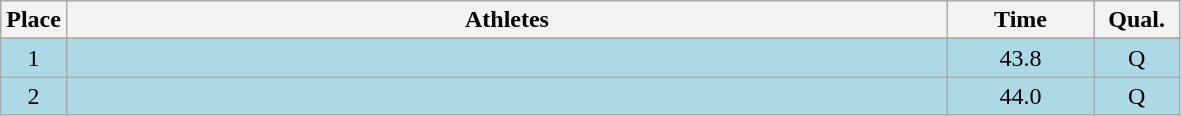<table class=wikitable style="text-align:center">
<tr>
<th width=20>Place</th>
<th width=580>Athletes</th>
<th width=90>Time</th>
<th width=50>Qual.</th>
</tr>
<tr>
</tr>
<tr bgcolor=lightblue>
<td>1</td>
<td align=left></td>
<td>43.8</td>
<td>Q</td>
</tr>
<tr bgcolor=lightblue>
<td>2</td>
<td align=left></td>
<td>44.0</td>
<td>Q</td>
</tr>
</table>
